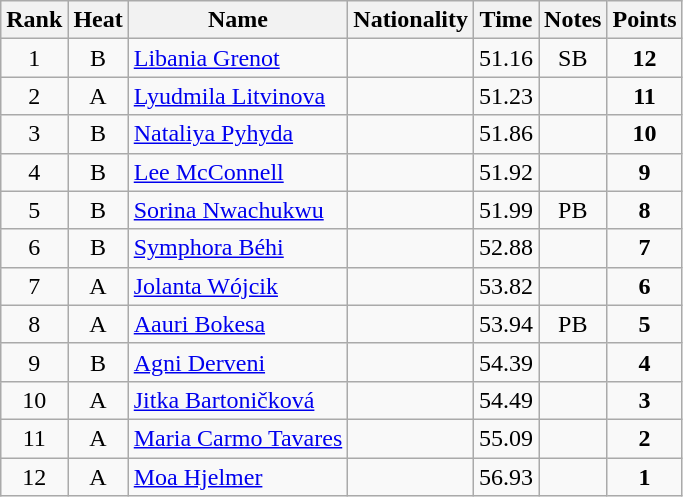<table class="wikitable sortable" style="text-align:center">
<tr>
<th>Rank</th>
<th>Heat</th>
<th>Name</th>
<th>Nationality</th>
<th>Time</th>
<th>Notes</th>
<th>Points</th>
</tr>
<tr>
<td>1</td>
<td>B</td>
<td align=left><a href='#'>Libania Grenot</a></td>
<td align=left></td>
<td>51.16</td>
<td>SB</td>
<td><strong>12</strong></td>
</tr>
<tr>
<td>2</td>
<td>A</td>
<td align=left><a href='#'>Lyudmila Litvinova</a></td>
<td align=left></td>
<td>51.23</td>
<td></td>
<td><strong>11</strong></td>
</tr>
<tr>
<td>3</td>
<td>B</td>
<td align=left><a href='#'>Nataliya Pyhyda</a></td>
<td align=left></td>
<td>51.86</td>
<td></td>
<td><strong>10</strong></td>
</tr>
<tr>
<td>4</td>
<td>B</td>
<td align=left><a href='#'>Lee McConnell</a></td>
<td align=left></td>
<td>51.92</td>
<td></td>
<td><strong>9</strong></td>
</tr>
<tr>
<td>5</td>
<td>B</td>
<td align=left><a href='#'>Sorina Nwachukwu</a></td>
<td align=left></td>
<td>51.99</td>
<td>PB</td>
<td><strong>8</strong></td>
</tr>
<tr>
<td>6</td>
<td>B</td>
<td align=left><a href='#'>Symphora Béhi</a></td>
<td align=left></td>
<td>52.88</td>
<td></td>
<td><strong>7</strong></td>
</tr>
<tr>
<td>7</td>
<td>A</td>
<td align=left><a href='#'>Jolanta Wójcik</a></td>
<td align=left></td>
<td>53.82</td>
<td></td>
<td><strong>6</strong></td>
</tr>
<tr>
<td>8</td>
<td>A</td>
<td align=left><a href='#'>Aauri Bokesa</a></td>
<td align=left></td>
<td>53.94</td>
<td>PB</td>
<td><strong>5</strong></td>
</tr>
<tr>
<td>9</td>
<td>B</td>
<td align=left><a href='#'>Agni Derveni</a></td>
<td align=left></td>
<td>54.39</td>
<td></td>
<td><strong>4</strong></td>
</tr>
<tr>
<td>10</td>
<td>A</td>
<td align=left><a href='#'>Jitka Bartoničková</a></td>
<td align=left></td>
<td>54.49</td>
<td></td>
<td><strong>3</strong></td>
</tr>
<tr>
<td>11</td>
<td>A</td>
<td align=left><a href='#'>Maria Carmo Tavares</a></td>
<td align=left></td>
<td>55.09</td>
<td></td>
<td><strong>2</strong></td>
</tr>
<tr>
<td>12</td>
<td>A</td>
<td align=left><a href='#'>Moa Hjelmer</a></td>
<td align=left></td>
<td>56.93</td>
<td></td>
<td><strong>1</strong></td>
</tr>
</table>
